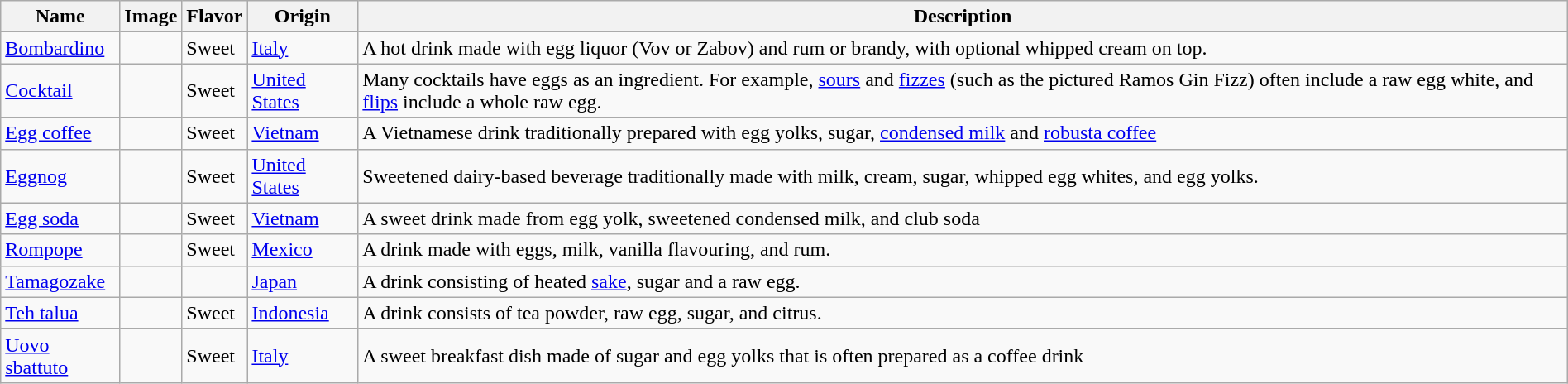<table class="wikitable sortable" width="100%">
<tr>
<th>Name</th>
<th class="unsortable">Image</th>
<th>Flavor</th>
<th>Origin</th>
<th class="unsortable">Description</th>
</tr>
<tr>
<td><a href='#'>Bombardino</a></td>
<td></td>
<td>Sweet</td>
<td><a href='#'>Italy</a></td>
<td>A hot drink made with egg liquor (Vov or Zabov) and rum or brandy, with optional whipped cream on top.</td>
</tr>
<tr>
<td><a href='#'>Cocktail</a></td>
<td></td>
<td>Sweet</td>
<td><a href='#'>United States</a></td>
<td>Many cocktails have eggs as an ingredient. For example, <a href='#'>sours</a> and <a href='#'>fizzes</a> (such as the pictured Ramos Gin Fizz) often include a raw egg white, and <a href='#'>flips</a> include a whole raw egg.</td>
</tr>
<tr>
<td><a href='#'>Egg coffee</a></td>
<td></td>
<td>Sweet</td>
<td><a href='#'>Vietnam</a></td>
<td>A Vietnamese drink traditionally prepared with egg yolks, sugar, <a href='#'>condensed milk</a> and <a href='#'>robusta coffee</a></td>
</tr>
<tr>
<td><a href='#'>Eggnog</a></td>
<td></td>
<td>Sweet</td>
<td><a href='#'>United States</a></td>
<td>Sweetened dairy-based beverage traditionally made with milk, cream, sugar, whipped egg whites, and egg yolks.</td>
</tr>
<tr>
<td><a href='#'>Egg soda</a></td>
<td></td>
<td>Sweet</td>
<td><a href='#'>Vietnam</a></td>
<td>A sweet drink made from egg yolk, sweetened condensed milk, and club soda</td>
</tr>
<tr>
<td><a href='#'>Rompope</a></td>
<td></td>
<td>Sweet</td>
<td><a href='#'>Mexico</a></td>
<td>A drink made with eggs, milk, vanilla flavouring, and rum.</td>
</tr>
<tr>
<td><a href='#'>Tamagozake</a></td>
<td></td>
<td></td>
<td><a href='#'>Japan</a></td>
<td>A drink consisting of heated <a href='#'>sake</a>, sugar and a raw egg.</td>
</tr>
<tr>
<td><a href='#'>Teh talua</a></td>
<td></td>
<td>Sweet</td>
<td><a href='#'>Indonesia</a></td>
<td>A drink consists of tea powder, raw egg, sugar, and citrus.</td>
</tr>
<tr>
<td><a href='#'>Uovo sbattuto</a></td>
<td></td>
<td>Sweet</td>
<td><a href='#'>Italy</a></td>
<td>A sweet breakfast dish made of sugar and egg yolks that is often prepared as a coffee drink</td>
</tr>
</table>
